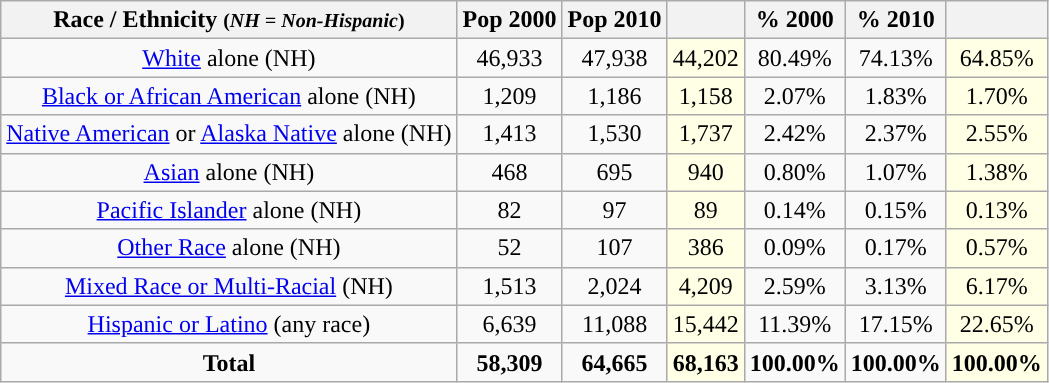<table class="wikitable" style="text-align:center;">
<tr>
<th>Race / Ethnicity <small>(<em>NH = Non-Hispanic</em>)</small></th>
<th>Pop 2000</th>
<th>Pop 2010</th>
<th></th>
<th>% 2000</th>
<th>% 2010</th>
<th></th>
</tr>
<tr>
<td><a href='#'>White</a> alone (NH)</td>
<td>46,933</td>
<td>47,938</td>
<td style='background: #ffffe6;'>44,202</td>
<td>80.49%</td>
<td>74.13%</td>
<td style='background: #ffffe6;'>64.85%</td>
</tr>
<tr>
<td><a href='#'>Black or African American</a> alone (NH)</td>
<td>1,209</td>
<td>1,186</td>
<td style='background: #ffffe6;'>1,158</td>
<td>2.07%</td>
<td>1.83%</td>
<td style='background: #ffffe6;'>1.70%</td>
</tr>
<tr>
<td><a href='#'>Native American</a> or <a href='#'>Alaska Native</a> alone (NH)</td>
<td>1,413</td>
<td>1,530</td>
<td style='background: #ffffe6;'>1,737</td>
<td>2.42%</td>
<td>2.37%</td>
<td style='background: #ffffe6;'>2.55%</td>
</tr>
<tr>
<td><a href='#'>Asian</a> alone (NH)</td>
<td>468</td>
<td>695</td>
<td style='background: #ffffe6;'>940</td>
<td>0.80%</td>
<td>1.07%</td>
<td style='background: #ffffe6;'>1.38%</td>
</tr>
<tr>
<td><a href='#'>Pacific Islander</a> alone (NH)</td>
<td>82</td>
<td>97</td>
<td style='background: #ffffe6;'>89</td>
<td>0.14%</td>
<td>0.15%</td>
<td style='background: #ffffe6;'>0.13%</td>
</tr>
<tr>
<td><a href='#'>Other Race</a> alone (NH)</td>
<td>52</td>
<td>107</td>
<td style='background: #ffffe6;'>386</td>
<td>0.09%</td>
<td>0.17%</td>
<td style='background: #ffffe6;'>0.57%</td>
</tr>
<tr>
<td><a href='#'>Mixed Race or Multi-Racial</a> (NH)</td>
<td>1,513</td>
<td>2,024</td>
<td style='background: #ffffe6;'>4,209</td>
<td>2.59%</td>
<td>3.13%</td>
<td style='background: #ffffe6;'>6.17%</td>
</tr>
<tr>
<td><a href='#'>Hispanic or Latino</a> (any race)</td>
<td>6,639</td>
<td>11,088</td>
<td style='background: #ffffe6;'>15,442</td>
<td>11.39%</td>
<td>17.15%</td>
<td style='background: #ffffe6;'>22.65%</td>
</tr>
<tr>
<td><strong>Total</strong></td>
<td><strong>58,309</strong></td>
<td><strong>64,665</strong></td>
<td style='background: #ffffe6;'><strong>68,163</strong></td>
<td><strong>100.00%</strong></td>
<td><strong>100.00%</strong></td>
<td style='background: #ffffe6;'><strong>100.00%</strong></td>
</tr>
</table>
